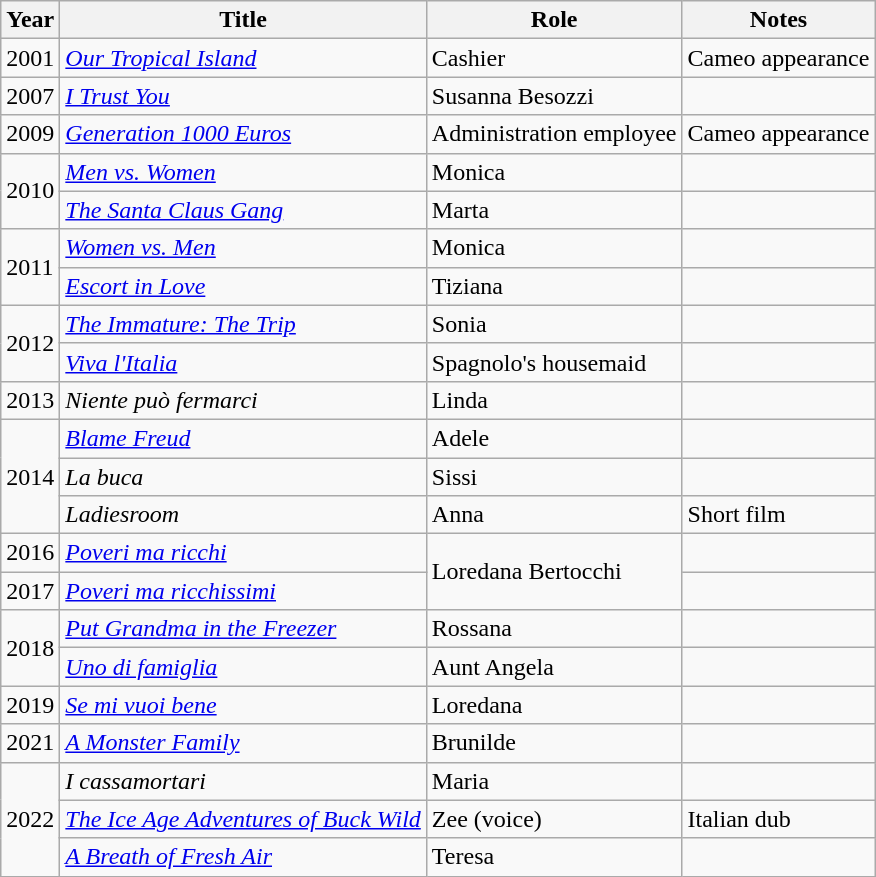<table class="wikitable sortable">
<tr>
<th>Year</th>
<th>Title</th>
<th>Role</th>
<th class="unsortable">Notes</th>
</tr>
<tr>
<td>2001</td>
<td><em><a href='#'>Our Tropical Island</a></em></td>
<td>Cashier</td>
<td>Cameo appearance</td>
</tr>
<tr>
<td>2007</td>
<td><em><a href='#'>I Trust You</a></em></td>
<td>Susanna Besozzi</td>
<td></td>
</tr>
<tr>
<td>2009</td>
<td><em><a href='#'>Generation 1000 Euros</a></em></td>
<td>Administration employee</td>
<td>Cameo appearance</td>
</tr>
<tr>
<td rowspan="2">2010</td>
<td><em><a href='#'>Men vs. Women</a></em></td>
<td>Monica</td>
<td></td>
</tr>
<tr>
<td><em><a href='#'>The Santa Claus Gang</a></em></td>
<td>Marta</td>
<td></td>
</tr>
<tr>
<td rowspan="2">2011</td>
<td><em><a href='#'>Women vs. Men</a></em></td>
<td>Monica</td>
<td></td>
</tr>
<tr>
<td><em><a href='#'>Escort in Love</a></em></td>
<td>Tiziana</td>
<td></td>
</tr>
<tr>
<td rowspan="2">2012</td>
<td><em><a href='#'>The Immature: The Trip</a></em></td>
<td>Sonia</td>
<td></td>
</tr>
<tr>
<td><em><a href='#'>Viva l'Italia</a></em></td>
<td>Spagnolo's housemaid</td>
<td></td>
</tr>
<tr>
<td>2013</td>
<td><em>Niente può fermarci</em></td>
<td>Linda</td>
<td></td>
</tr>
<tr>
<td rowspan="3">2014</td>
<td><em><a href='#'>Blame Freud</a></em></td>
<td>Adele</td>
<td></td>
</tr>
<tr>
<td><em>La buca</em></td>
<td>Sissi</td>
<td></td>
</tr>
<tr>
<td><em>Ladiesroom</em></td>
<td>Anna</td>
<td>Short film</td>
</tr>
<tr>
<td>2016</td>
<td><em><a href='#'>Poveri ma ricchi</a></em></td>
<td rowspan="2">Loredana Bertocchi</td>
<td></td>
</tr>
<tr>
<td>2017</td>
<td><em><a href='#'>Poveri ma ricchissimi</a></em></td>
<td></td>
</tr>
<tr>
<td rowspan="2">2018</td>
<td><em><a href='#'>Put Grandma in the Freezer</a></em></td>
<td>Rossana</td>
<td></td>
</tr>
<tr>
<td><em><a href='#'>Uno di famiglia</a></em></td>
<td>Aunt Angela</td>
<td></td>
</tr>
<tr>
<td>2019</td>
<td><em><a href='#'>Se mi vuoi bene</a></em></td>
<td>Loredana</td>
<td></td>
</tr>
<tr>
<td>2021</td>
<td><em><a href='#'>A Monster Family</a></em></td>
<td>Brunilde</td>
<td></td>
</tr>
<tr>
<td rowspan="3">2022</td>
<td><em>I cassamortari</em></td>
<td>Maria</td>
<td></td>
</tr>
<tr>
<td><em><a href='#'>The Ice Age Adventures of Buck Wild</a></em></td>
<td>Zee (voice)</td>
<td>Italian dub</td>
</tr>
<tr>
<td><em><a href='#'>A Breath of Fresh Air</a></em></td>
<td>Teresa</td>
<td></td>
</tr>
</table>
